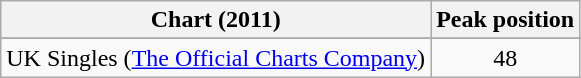<table class="wikitable">
<tr>
<th>Chart (2011)</th>
<th>Peak position</th>
</tr>
<tr>
</tr>
<tr>
<td align="left">UK Singles (<a href='#'>The Official Charts Company</a>)</td>
<td style="text-align:center;">48</td>
</tr>
</table>
